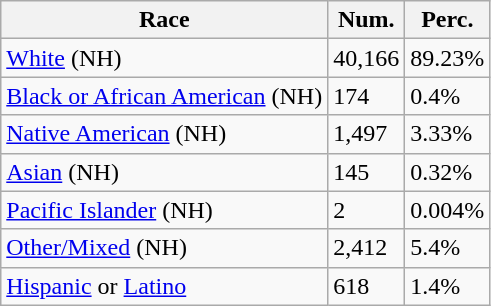<table class="wikitable">
<tr>
<th>Race</th>
<th>Num.</th>
<th>Perc.</th>
</tr>
<tr>
<td><a href='#'>White</a> (NH)</td>
<td>40,166</td>
<td>89.23%</td>
</tr>
<tr>
<td><a href='#'>Black or African American</a> (NH)</td>
<td>174</td>
<td>0.4%</td>
</tr>
<tr>
<td><a href='#'>Native American</a> (NH)</td>
<td>1,497</td>
<td>3.33%</td>
</tr>
<tr>
<td><a href='#'>Asian</a> (NH)</td>
<td>145</td>
<td>0.32%</td>
</tr>
<tr>
<td><a href='#'>Pacific Islander</a> (NH)</td>
<td>2</td>
<td>0.004%</td>
</tr>
<tr>
<td><a href='#'>Other/Mixed</a> (NH)</td>
<td>2,412</td>
<td>5.4%</td>
</tr>
<tr>
<td><a href='#'>Hispanic</a> or <a href='#'>Latino</a></td>
<td>618</td>
<td>1.4%</td>
</tr>
</table>
